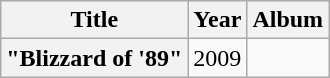<table class="wikitable plainrowheaders">
<tr>
<th>Title</th>
<th>Year</th>
<th>Album</th>
</tr>
<tr>
<th scope="row">"Blizzard of '89"<br></th>
<td>2009</td>
<td></td>
</tr>
</table>
